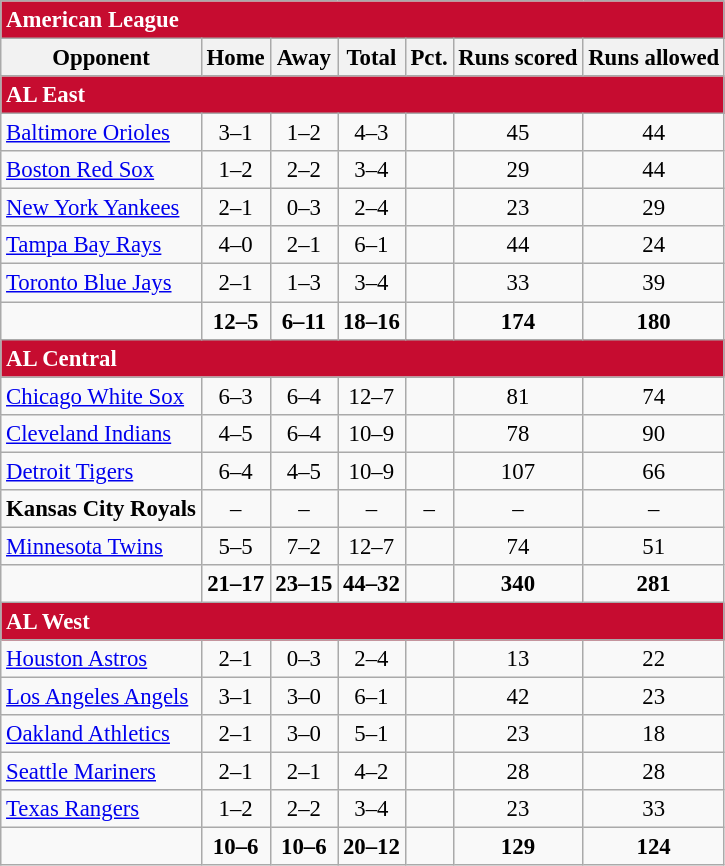<table class="wikitable" style="font-size: 95%; text-align: center">
<tr>
<td colspan="7" style="text-align:left; background:#c60c30;color:#fff"><strong>American League</strong></td>
</tr>
<tr>
<th>Opponent</th>
<th>Home</th>
<th>Away</th>
<th>Total</th>
<th>Pct.</th>
<th>Runs scored</th>
<th>Runs allowed</th>
</tr>
<tr>
<td colspan="7" style="text-align:left; background:#c60c30;color:#fff"><strong>AL East</strong></td>
</tr>
<tr>
<td style="text-align:left"><a href='#'>Baltimore Orioles</a></td>
<td>3–1</td>
<td>1–2</td>
<td>4–3</td>
<td></td>
<td>45</td>
<td>44</td>
</tr>
<tr>
<td style="text-align:left"><a href='#'>Boston Red Sox</a></td>
<td>1–2</td>
<td>2–2</td>
<td>3–4</td>
<td></td>
<td>29</td>
<td>44</td>
</tr>
<tr>
<td style="text-align:left"><a href='#'>New York Yankees</a></td>
<td>2–1</td>
<td>0–3</td>
<td>2–4</td>
<td></td>
<td>23</td>
<td>29</td>
</tr>
<tr>
<td style="text-align:left"><a href='#'>Tampa Bay Rays</a></td>
<td>4–0</td>
<td>2–1</td>
<td>6–1</td>
<td></td>
<td>44</td>
<td>24</td>
</tr>
<tr>
<td style="text-align:left"><a href='#'>Toronto Blue Jays</a></td>
<td>2–1</td>
<td>1–3</td>
<td>3–4</td>
<td></td>
<td>33</td>
<td>39</td>
</tr>
<tr style="font-weight:bold">
<td></td>
<td>12–5</td>
<td>6–11</td>
<td>18–16</td>
<td></td>
<td>174</td>
<td>180</td>
</tr>
<tr>
<td colspan="7" style="text-align:left; background:#c60c30;color:#fff"><strong>AL Central</strong></td>
</tr>
<tr>
<td style="text-align:left"><a href='#'>Chicago White Sox</a></td>
<td>6–3</td>
<td>6–4</td>
<td>12–7</td>
<td></td>
<td>81</td>
<td>74</td>
</tr>
<tr>
<td style="text-align:left"><a href='#'>Cleveland Indians</a></td>
<td>4–5</td>
<td>6–4</td>
<td>10–9</td>
<td></td>
<td>78</td>
<td>90</td>
</tr>
<tr>
<td style="text-align:left"><a href='#'>Detroit Tigers</a></td>
<td>6–4</td>
<td>4–5</td>
<td>10–9</td>
<td></td>
<td>107</td>
<td>66</td>
</tr>
<tr>
<td style="text-align:left"><strong>Kansas City Royals</strong></td>
<td>–</td>
<td>–</td>
<td>–</td>
<td>–</td>
<td>–</td>
<td>–</td>
</tr>
<tr>
<td style="text-align:left"><a href='#'>Minnesota Twins</a></td>
<td>5–5</td>
<td>7–2</td>
<td>12–7</td>
<td></td>
<td>74</td>
<td>51</td>
</tr>
<tr style="font-weight:bold">
<td></td>
<td>21–17</td>
<td>23–15</td>
<td>44–32</td>
<td></td>
<td>340</td>
<td>281</td>
</tr>
<tr>
<td colspan="7" style="text-align:left; background:#c60c30;color:#fff"><strong>AL West</strong></td>
</tr>
<tr>
<td style="text-align:left"><a href='#'>Houston Astros</a></td>
<td>2–1</td>
<td>0–3</td>
<td>2–4</td>
<td></td>
<td>13</td>
<td>22</td>
</tr>
<tr>
<td style="text-align:left"><a href='#'>Los Angeles Angels</a></td>
<td>3–1</td>
<td>3–0</td>
<td>6–1</td>
<td></td>
<td>42</td>
<td>23</td>
</tr>
<tr>
<td style="text-align:left"><a href='#'>Oakland Athletics</a></td>
<td>2–1</td>
<td>3–0</td>
<td>5–1</td>
<td></td>
<td>23</td>
<td>18</td>
</tr>
<tr>
<td style="text-align:left"><a href='#'>Seattle Mariners</a></td>
<td>2–1</td>
<td>2–1</td>
<td>4–2</td>
<td></td>
<td>28</td>
<td>28</td>
</tr>
<tr>
<td style="text-align:left"><a href='#'>Texas Rangers</a></td>
<td>1–2</td>
<td>2–2</td>
<td>3–4</td>
<td></td>
<td>23</td>
<td>33</td>
</tr>
<tr style="font-weight:bold">
<td></td>
<td>10–6</td>
<td>10–6</td>
<td>20–12</td>
<td></td>
<td>129</td>
<td>124</td>
</tr>
</table>
